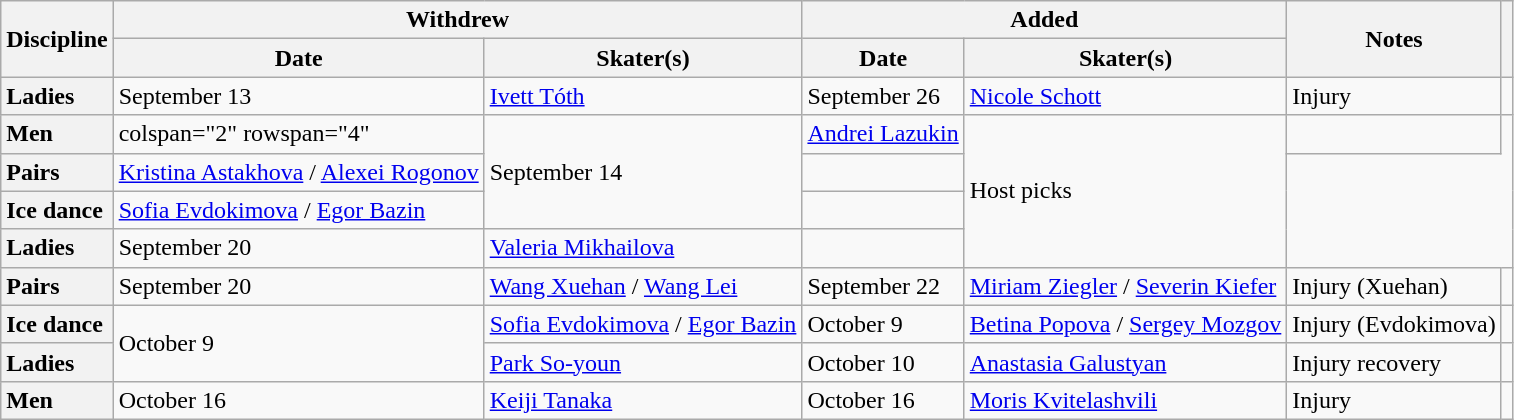<table class="wikitable unsortable">
<tr>
<th scope="col" rowspan=2>Discipline</th>
<th scope="col" colspan=2>Withdrew</th>
<th scope="col" colspan=2>Added</th>
<th scope="col" rowspan=2>Notes</th>
<th scope="col" rowspan=2></th>
</tr>
<tr>
<th>Date</th>
<th>Skater(s)</th>
<th>Date</th>
<th>Skater(s)</th>
</tr>
<tr>
<th scope="row" style="text-align:left">Ladies</th>
<td>September 13</td>
<td> <a href='#'>Ivett Tóth</a></td>
<td>September 26</td>
<td> <a href='#'>Nicole Schott</a></td>
<td>Injury</td>
<td></td>
</tr>
<tr>
<th scope="row" style="text-align:left">Men</th>
<td>colspan="2" rowspan="4" </td>
<td rowspan="3">September 14</td>
<td> <a href='#'>Andrei Lazukin</a></td>
<td rowspan="4">Host picks</td>
<td></td>
</tr>
<tr>
<th scope="row" style="text-align:left">Pairs</th>
<td> <a href='#'>Kristina Astakhova</a> / <a href='#'>Alexei Rogonov</a></td>
<td></td>
</tr>
<tr>
<th scope="row" style="text-align:left">Ice dance</th>
<td> <a href='#'>Sofia Evdokimova</a> / <a href='#'>Egor Bazin</a></td>
<td></td>
</tr>
<tr>
<th scope="row" style="text-align:left">Ladies</th>
<td>September 20</td>
<td> <a href='#'>Valeria Mikhailova</a></td>
<td></td>
</tr>
<tr>
<th scope="row" style="text-align:left">Pairs</th>
<td>September 20</td>
<td> <a href='#'>Wang Xuehan</a> / <a href='#'>Wang Lei</a></td>
<td>September 22</td>
<td> <a href='#'>Miriam Ziegler</a> / <a href='#'>Severin Kiefer</a></td>
<td>Injury (Xuehan)</td>
<td></td>
</tr>
<tr>
<th scope="row" style="text-align:left">Ice dance</th>
<td rowspan="2">October 9</td>
<td> <a href='#'>Sofia Evdokimova</a> / <a href='#'>Egor Bazin</a></td>
<td>October 9</td>
<td> <a href='#'>Betina Popova</a> / <a href='#'>Sergey Mozgov</a></td>
<td>Injury (Evdokimova)</td>
<td></td>
</tr>
<tr>
<th scope="row" style="text-align:left">Ladies</th>
<td> <a href='#'>Park So-youn</a></td>
<td>October 10</td>
<td> <a href='#'>Anastasia Galustyan</a></td>
<td>Injury recovery</td>
<td></td>
</tr>
<tr>
<th scope="row" style="text-align:left">Men</th>
<td>October 16</td>
<td> <a href='#'>Keiji Tanaka</a></td>
<td>October 16</td>
<td> <a href='#'>Moris Kvitelashvili</a></td>
<td>Injury</td>
<td></td>
</tr>
</table>
